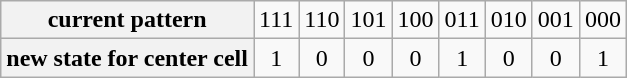<table class="wikitable" style="text-align: center">
<tr>
<th>current pattern</th>
<td>111</td>
<td>110</td>
<td>101</td>
<td>100</td>
<td>011</td>
<td>010</td>
<td>001</td>
<td>000</td>
</tr>
<tr>
<th>new state for center cell</th>
<td>1</td>
<td>0</td>
<td>0</td>
<td>0</td>
<td>1</td>
<td>0</td>
<td>0</td>
<td>1</td>
</tr>
</table>
